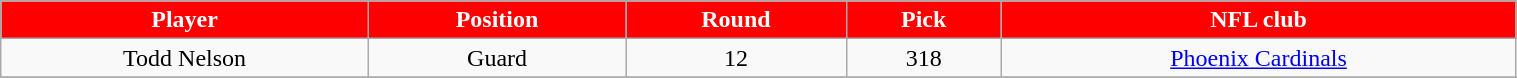<table class="wikitable" width="80%">
<tr align="center"  style="background:red;color:#FFFFFF;">
<td><strong>Player</strong></td>
<td><strong>Position</strong></td>
<td><strong>Round</strong></td>
<td><strong>Pick</strong></td>
<td><strong>NFL club</strong></td>
</tr>
<tr align="center" bgcolor="">
<td>Todd Nelson</td>
<td>Guard</td>
<td>12</td>
<td>318</td>
<td><a href='#'>Phoenix Cardinals</a></td>
</tr>
<tr align="center" bgcolor="">
</tr>
</table>
